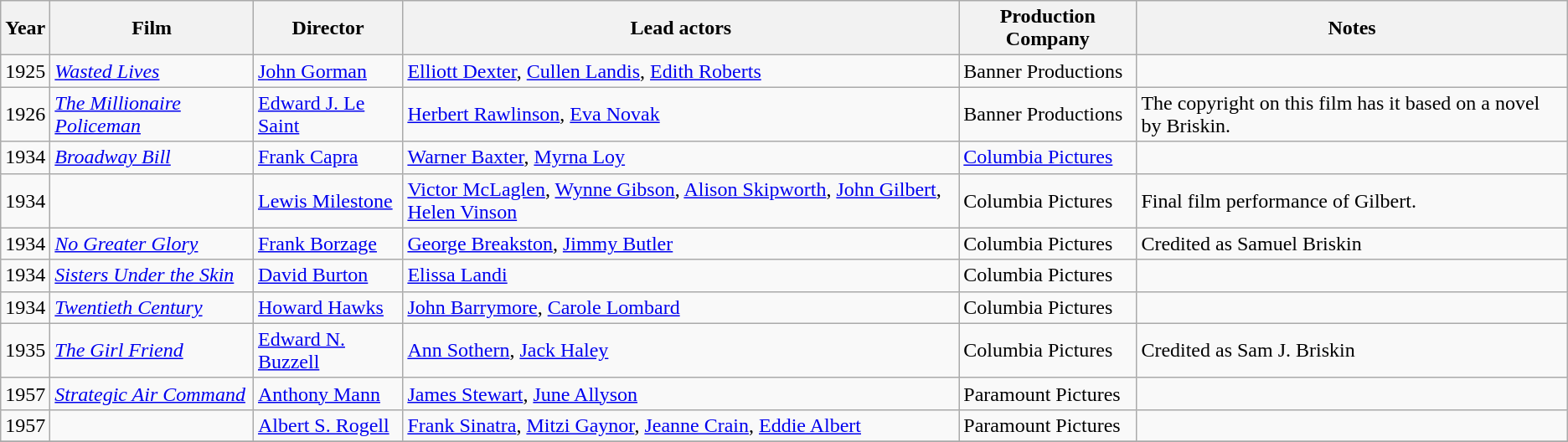<table class="wikitable sortable">
<tr>
<th>Year</th>
<th>Film</th>
<th class="unsortable">Director</th>
<th class="unsortable">Lead actors</th>
<th>Production Company</th>
<th class="unsortable">Notes</th>
</tr>
<tr>
<td>1925</td>
<td><em><a href='#'>Wasted Lives</a></em></td>
<td><a href='#'>John Gorman</a></td>
<td><a href='#'>Elliott Dexter</a>, <a href='#'>Cullen Landis</a>, <a href='#'>Edith Roberts</a></td>
<td>Banner Productions</td>
<td></td>
</tr>
<tr>
<td>1926</td>
<td><em><a href='#'>The Millionaire Policeman</a></em></td>
<td><a href='#'>Edward J. Le Saint</a></td>
<td><a href='#'>Herbert Rawlinson</a>, <a href='#'>Eva Novak</a></td>
<td>Banner Productions</td>
<td>The copyright on this film has it based on a novel by Briskin.</td>
</tr>
<tr>
<td>1934</td>
<td><em><a href='#'>Broadway Bill</a></em></td>
<td><a href='#'>Frank Capra</a></td>
<td><a href='#'>Warner Baxter</a>, <a href='#'>Myrna Loy</a></td>
<td><a href='#'>Columbia Pictures</a></td>
<td></td>
</tr>
<tr>
<td>1934</td>
<td><em></em></td>
<td><a href='#'>Lewis Milestone</a></td>
<td><a href='#'>Victor McLaglen</a>, <a href='#'>Wynne Gibson</a>, <a href='#'>Alison Skipworth</a>, <a href='#'>John Gilbert</a>, <a href='#'>Helen Vinson</a></td>
<td>Columbia Pictures</td>
<td>Final film performance of Gilbert.</td>
</tr>
<tr>
<td>1934</td>
<td><em><a href='#'>No Greater Glory</a></em></td>
<td><a href='#'>Frank Borzage</a></td>
<td><a href='#'>George Breakston</a>, <a href='#'>Jimmy Butler</a></td>
<td>Columbia Pictures</td>
<td>Credited as Samuel Briskin</td>
</tr>
<tr>
<td>1934</td>
<td><em><a href='#'>Sisters Under the Skin</a></em></td>
<td><a href='#'>David Burton</a></td>
<td><a href='#'>Elissa Landi</a></td>
<td>Columbia Pictures</td>
<td></td>
</tr>
<tr>
<td>1934</td>
<td><em><a href='#'>Twentieth Century</a></em></td>
<td><a href='#'>Howard Hawks</a></td>
<td><a href='#'>John Barrymore</a>, <a href='#'>Carole Lombard</a></td>
<td>Columbia Pictures</td>
<td></td>
</tr>
<tr>
<td>1935</td>
<td><em><a href='#'>The Girl Friend</a></em></td>
<td><a href='#'>Edward N. Buzzell</a></td>
<td><a href='#'>Ann Sothern</a>, <a href='#'>Jack Haley</a></td>
<td>Columbia Pictures</td>
<td>Credited as Sam J. Briskin</td>
</tr>
<tr>
<td>1957</td>
<td><em><a href='#'>Strategic Air Command</a></em></td>
<td><a href='#'>Anthony Mann</a></td>
<td><a href='#'>James Stewart</a>, <a href='#'>June Allyson</a></td>
<td>Paramount Pictures</td>
<td></td>
</tr>
<tr>
<td>1957</td>
<td></td>
<td><a href='#'>Albert S. Rogell</a></td>
<td><a href='#'>Frank Sinatra</a>, <a href='#'>Mitzi Gaynor</a>, <a href='#'>Jeanne Crain</a>, <a href='#'>Eddie Albert</a></td>
<td>Paramount Pictures</td>
<td></td>
</tr>
<tr>
</tr>
</table>
